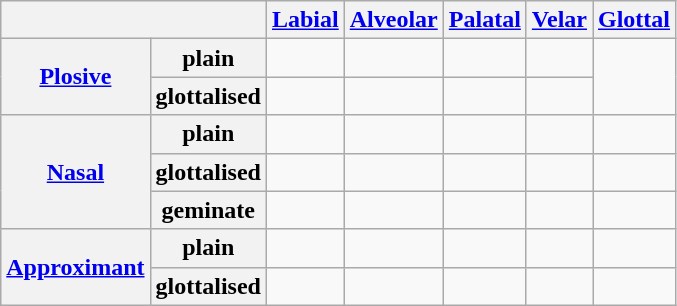<table class="wikitable" style="text-align: center">
<tr>
<th colspan="2"></th>
<th><a href='#'>Labial</a></th>
<th><a href='#'>Alveolar</a></th>
<th><a href='#'>Palatal</a></th>
<th><a href='#'>Velar</a></th>
<th><a href='#'>Glottal</a></th>
</tr>
<tr>
<th rowspan="2"><a href='#'>Plosive</a></th>
<th>plain</th>
<td></td>
<td></td>
<td></td>
<td></td>
<td rowspan="2"></td>
</tr>
<tr>
<th>glottalised</th>
<td></td>
<td></td>
<td></td>
<td></td>
</tr>
<tr>
<th rowspan="3"><a href='#'>Nasal</a></th>
<th>plain</th>
<td></td>
<td></td>
<td></td>
<td></td>
<td></td>
</tr>
<tr>
<th>glottalised</th>
<td></td>
<td></td>
<td></td>
<td></td>
<td></td>
</tr>
<tr>
<th>geminate</th>
<td></td>
<td></td>
<td></td>
<td></td>
<td></td>
</tr>
<tr>
<th rowspan="2"><a href='#'>Approximant</a></th>
<th>plain</th>
<td></td>
<td></td>
<td></td>
<td></td>
<td></td>
</tr>
<tr>
<th>glottalised</th>
<td></td>
<td></td>
<td></td>
<td></td>
<td></td>
</tr>
</table>
